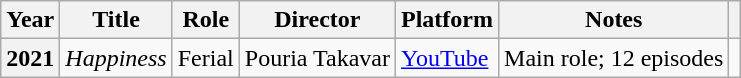<table class="wikitable plainrowheaders sortable" style="font-size:100%">
<tr>
<th scope="col">Year</th>
<th scope="col">Title</th>
<th scope="col">Role</th>
<th scope="col">Director</th>
<th scope="col">Platform</th>
<th scope="col" class="unsortable">Notes</th>
<th class="unsortable" scope="col"></th>
</tr>
<tr>
<th scope="row">2021</th>
<td><em>Happiness</em></td>
<td>Ferial</td>
<td>Pouria Takavar</td>
<td><a href='#'>YouTube</a></td>
<td>Main role; 12 episodes</td>
<td></td>
</tr>
</table>
